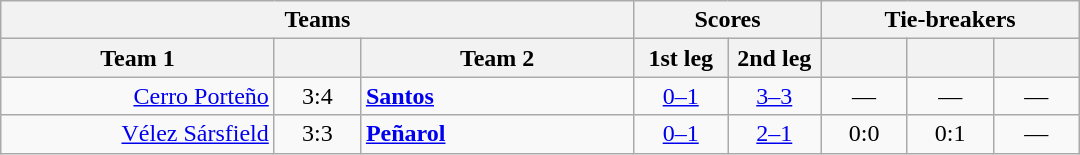<table class="wikitable" style="text-align:center;">
<tr>
<th colspan=3>Teams</th>
<th colspan=2>Scores</th>
<th colspan=3>Tie-breakers</th>
</tr>
<tr>
<th width="175">Team 1</th>
<th width="50"></th>
<th width="175">Team 2</th>
<th width="55">1st leg</th>
<th width="55">2nd leg</th>
<th width="50"></th>
<th width="50"></th>
<th width="50"></th>
</tr>
<tr>
<td align=right><a href='#'>Cerro Porteño</a> </td>
<td>3:4</td>
<td align=left> <strong><a href='#'>Santos</a></strong></td>
<td><a href='#'>0–1</a></td>
<td><a href='#'>3–3</a></td>
<td>—</td>
<td>—</td>
<td>—</td>
</tr>
<tr>
<td align=right><a href='#'>Vélez Sársfield</a> </td>
<td>3:3</td>
<td align=left> <strong><a href='#'>Peñarol</a></strong></td>
<td><a href='#'>0–1</a></td>
<td><a href='#'>2–1</a></td>
<td>0:0</td>
<td>0:1</td>
<td>—</td>
</tr>
</table>
